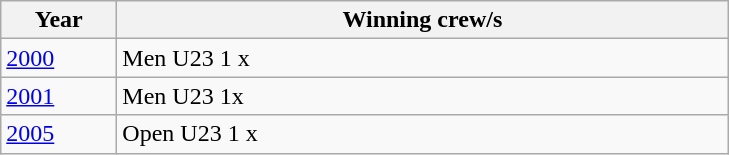<table class="wikitable">
<tr>
<th width=70>Year</th>
<th width=400>Winning crew/s</th>
</tr>
<tr>
<td><a href='#'>2000</a></td>
<td>Men U23 1 x </td>
</tr>
<tr>
<td><a href='#'>2001</a></td>
<td>Men U23 1x </td>
</tr>
<tr>
<td><a href='#'>2005</a></td>
<td>Open U23 1 x </td>
</tr>
</table>
